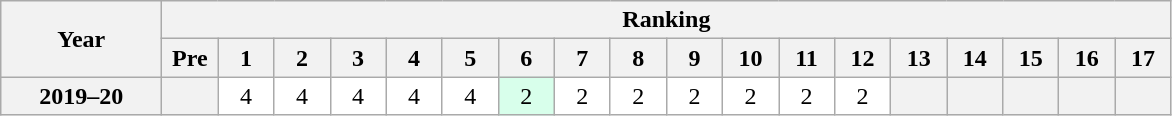<table class="wikitable" style="white-space:nowrap;">
<tr>
<th scope="col" width="100" rowspan="2">Year</th>
<th colspan="25">Ranking</th>
</tr>
<tr>
<th scope="col" width="30">Pre</th>
<th scope="col" width="30">1</th>
<th scope="col" width="30">2</th>
<th scope="col" width="30">3</th>
<th scope="col" width="30">4</th>
<th scope="col" width="30">5</th>
<th scope="col" width="30">6</th>
<th scope="col" width="30">7</th>
<th scope="col" width="30">8</th>
<th scope="col" width="30">9</th>
<th scope="col" width="30">10</th>
<th scope="col" width="30">11</th>
<th scope="col" width="30">12</th>
<th scope="col" width="30">13</th>
<th scope="col" width="30">14</th>
<th scope="col" width="30">15</th>
<th scope="col" width="30">16</th>
<th scope="col" width="30">17</th>
</tr>
<tr style="text-align:center;">
<th>2019–20</th>
<td bgcolor=F2F2F2></td>
<td bgcolor=FFFFFF>4</td>
<td bgcolor=FFFFFF>4</td>
<td bgcolor=FFFFFF>4</td>
<td bgcolor=FFFFFF>4</td>
<td bgcolor=FFFFFF>4</td>
<td bgcolor=D8FFEB>2</td>
<td bgcolor=FFFFFF>2</td>
<td bgcolor=FFFFFF>2</td>
<td bgcolor=FFFFFF>2</td>
<td bgcolor=FFFFFF>2</td>
<td bgcolor=FFFFFF>2</td>
<td bgcolor=FFFFFF>2</td>
<td bgcolor=F2F2F2></td>
<td bgcolor=F2F2F2></td>
<td bgcolor=F2F2F2></td>
<td bgcolor=F2F2F2></td>
<td bgcolor=F2F2F2></td>
</tr>
</table>
